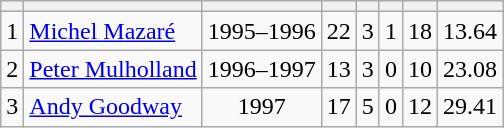<table class="wikitable plainrowheaders sortable" style="text-align:center">
<tr>
<th></th>
<th></th>
<th></th>
<th></th>
<th></th>
<th></th>
<th></th>
<th></th>
</tr>
<tr>
<td>1</td>
<td align="left"> <a href='#'>Michel Mazaré</a></td>
<td>1995–1996</td>
<td>22</td>
<td>3</td>
<td>1</td>
<td>18</td>
<td>13.64</td>
</tr>
<tr>
<td>2</td>
<td align="left"> <a href='#'>Peter Mulholland</a></td>
<td>1996–1997</td>
<td>13</td>
<td>3</td>
<td>0</td>
<td>10</td>
<td>23.08</td>
</tr>
<tr>
<td>3</td>
<td align="left"> <a href='#'>Andy Goodway</a></td>
<td>1997</td>
<td>17</td>
<td>5</td>
<td>0</td>
<td>12</td>
<td>29.41</td>
</tr>
</table>
